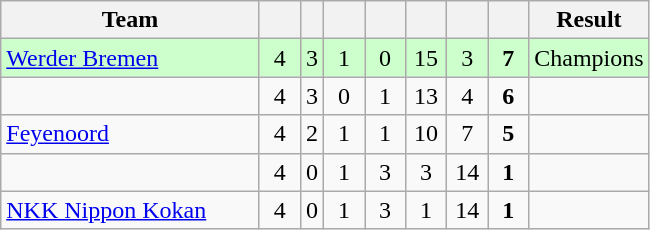<table class="wikitable" style="text-align:center;">
<tr>
<th width=165>Team</th>
<th width=20></th>
<th width=smell20></th>
<th width=20></th>
<th width=20></th>
<th width=20></th>
<th width=20></th>
<th width=20></th>
<th>Result</th>
</tr>
<tr style="background:#cfc;">
<td align="left"> <a href='#'>Werder Bremen</a></td>
<td>4</td>
<td>3</td>
<td>1</td>
<td>0</td>
<td>15</td>
<td>3</td>
<td><strong>7</strong></td>
<td>Champions</td>
</tr>
<tr>
<td align="left"></td>
<td>4</td>
<td>3</td>
<td>0</td>
<td>1</td>
<td>13</td>
<td>4</td>
<td><strong>6</strong></td>
<td></td>
</tr>
<tr>
<td align="left"> <a href='#'>Feyenoord</a></td>
<td>4</td>
<td>2</td>
<td>1</td>
<td>1</td>
<td>10</td>
<td>7</td>
<td><strong>5</strong></td>
<td></td>
</tr>
<tr>
<td align="left"></td>
<td>4</td>
<td>0</td>
<td>1</td>
<td>3</td>
<td>3</td>
<td>14</td>
<td><strong>1</strong></td>
<td></td>
</tr>
<tr>
<td align="left"> <a href='#'>NKK Nippon Kokan</a></td>
<td>4</td>
<td>0</td>
<td>1</td>
<td>3</td>
<td>1</td>
<td>14</td>
<td><strong>1</strong></td>
<td></td>
</tr>
</table>
